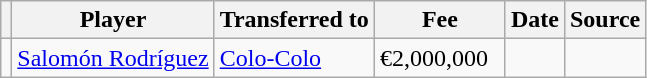<table class="wikitable plainrowheaders sortable">
<tr>
<th></th>
<th scope="col">Player</th>
<th>Transferred to</th>
<th style="width: 80px;">Fee</th>
<th scope="col">Date</th>
<th scope="col">Source</th>
</tr>
<tr>
<td align="center"></td>
<td> <a href='#'>Salomón Rodríguez</a></td>
<td> <a href='#'>Colo-Colo</a></td>
<td>€2,000,000</td>
<td></td>
<td></td>
</tr>
</table>
